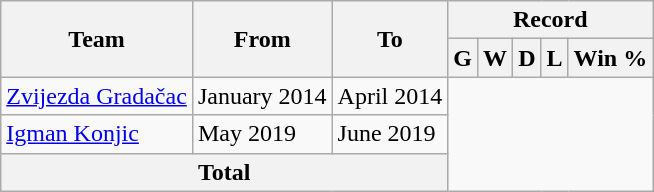<table class="wikitable" style="text-align: center">
<tr>
<th rowspan="2">Team</th>
<th rowspan="2">From</th>
<th rowspan="2">To</th>
<th colspan="5">Record</th>
</tr>
<tr>
<th>G</th>
<th>W</th>
<th>D</th>
<th>L</th>
<th>Win %</th>
</tr>
<tr>
<td align="left"><a href='#'>Zvijezda Gradačac</a></td>
<td align="left">January 2014</td>
<td align="left">April 2014<br></td>
</tr>
<tr>
<td align="left"><a href='#'>Igman Konjic</a></td>
<td align="left">May 2019</td>
<td align="left">June 2019<br></td>
</tr>
<tr>
<th colspan="3">Total<br></th>
</tr>
</table>
